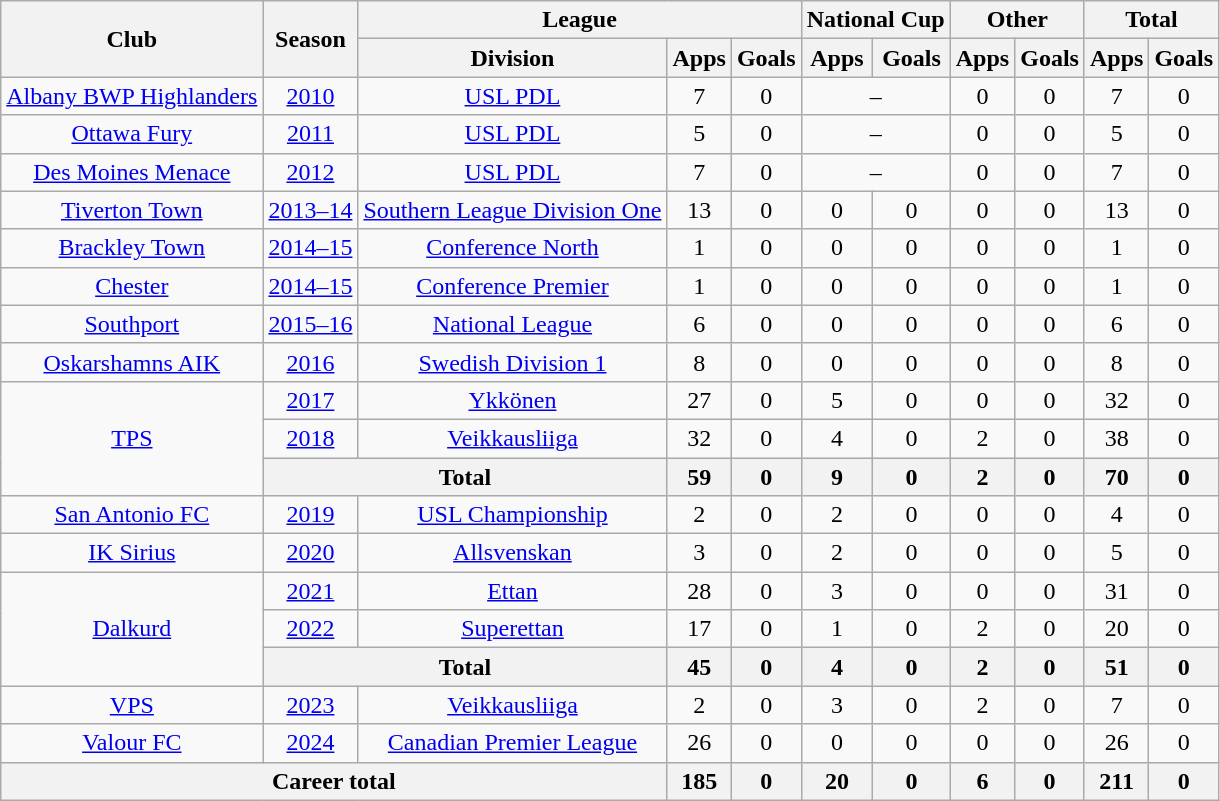<table class="wikitable" style="text-align:center">
<tr>
<th rowspan="2">Club</th>
<th rowspan="2">Season</th>
<th colspan="3">League</th>
<th colspan="2">National Cup</th>
<th colspan="2">Other</th>
<th colspan="2">Total</th>
</tr>
<tr>
<th>Division</th>
<th>Apps</th>
<th>Goals</th>
<th>Apps</th>
<th>Goals</th>
<th>Apps</th>
<th>Goals</th>
<th>Apps</th>
<th>Goals</th>
</tr>
<tr>
<td><a href='#'>Albany BWP Highlanders</a></td>
<td><a href='#'>2010</a></td>
<td><a href='#'>USL PDL</a></td>
<td>7</td>
<td>0</td>
<td colspan="2">–</td>
<td>0</td>
<td>0</td>
<td>7</td>
<td>0</td>
</tr>
<tr>
<td><a href='#'>Ottawa Fury</a></td>
<td><a href='#'>2011</a></td>
<td><a href='#'>USL PDL</a></td>
<td>5</td>
<td>0</td>
<td colspan="2">–</td>
<td>0</td>
<td>0</td>
<td>5</td>
<td>0</td>
</tr>
<tr>
<td><a href='#'>Des Moines Menace</a></td>
<td><a href='#'>2012</a></td>
<td><a href='#'>USL PDL</a></td>
<td>7</td>
<td>0</td>
<td colspan="2">–</td>
<td>0</td>
<td>0</td>
<td>7</td>
<td>0</td>
</tr>
<tr>
<td><a href='#'>Tiverton Town</a></td>
<td><a href='#'>2013–14</a></td>
<td><a href='#'>Southern League Division One</a></td>
<td>13</td>
<td>0</td>
<td>0</td>
<td>0</td>
<td>0</td>
<td>0</td>
<td>13</td>
<td>0</td>
</tr>
<tr>
<td><a href='#'>Brackley Town</a></td>
<td><a href='#'>2014–15</a></td>
<td><a href='#'>Conference North</a></td>
<td>1</td>
<td>0</td>
<td>0</td>
<td>0</td>
<td>0</td>
<td>0</td>
<td>1</td>
<td>0</td>
</tr>
<tr>
<td><a href='#'>Chester</a></td>
<td><a href='#'>2014–15</a></td>
<td><a href='#'>Conference Premier</a></td>
<td>1</td>
<td>0</td>
<td>0</td>
<td>0</td>
<td>0</td>
<td>0</td>
<td>1</td>
<td>0</td>
</tr>
<tr>
<td><a href='#'>Southport</a></td>
<td><a href='#'>2015–16</a></td>
<td><a href='#'>National League</a></td>
<td>6</td>
<td>0</td>
<td>0</td>
<td>0</td>
<td>0</td>
<td>0</td>
<td>6</td>
<td>0</td>
</tr>
<tr>
<td><a href='#'>Oskarshamns AIK</a></td>
<td><a href='#'>2016</a></td>
<td><a href='#'>Swedish Division 1</a></td>
<td>8</td>
<td>0</td>
<td>0</td>
<td>0</td>
<td>0</td>
<td>0</td>
<td>8</td>
<td>0</td>
</tr>
<tr>
<td rowspan=3><a href='#'>TPS</a></td>
<td><a href='#'>2017</a></td>
<td><a href='#'>Ykkönen</a></td>
<td>27</td>
<td>0</td>
<td>5</td>
<td>0</td>
<td>0</td>
<td>0</td>
<td>32</td>
<td>0</td>
</tr>
<tr>
<td><a href='#'>2018</a></td>
<td><a href='#'>Veikkausliiga</a></td>
<td>32</td>
<td>0</td>
<td>4</td>
<td>0</td>
<td>2</td>
<td>0</td>
<td>38</td>
<td>0</td>
</tr>
<tr>
<th colspan="2">Total</th>
<th>59</th>
<th>0</th>
<th>9</th>
<th>0</th>
<th>2</th>
<th>0</th>
<th>70</th>
<th>0</th>
</tr>
<tr>
<td><a href='#'>San Antonio FC</a></td>
<td><a href='#'>2019</a></td>
<td><a href='#'>USL Championship</a></td>
<td>2</td>
<td>0</td>
<td>2</td>
<td>0</td>
<td>0</td>
<td>0</td>
<td>4</td>
<td>0</td>
</tr>
<tr>
<td><a href='#'>IK Sirius</a></td>
<td><a href='#'>2020</a></td>
<td><a href='#'>Allsvenskan</a></td>
<td>3</td>
<td>0</td>
<td>2</td>
<td>0</td>
<td>0</td>
<td>0</td>
<td>5</td>
<td>0</td>
</tr>
<tr>
<td rowspan=3><a href='#'>Dalkurd</a></td>
<td><a href='#'>2021</a></td>
<td><a href='#'>Ettan</a></td>
<td>28</td>
<td>0</td>
<td>3</td>
<td>0</td>
<td>0</td>
<td>0</td>
<td>31</td>
<td>0</td>
</tr>
<tr>
<td><a href='#'>2022</a></td>
<td><a href='#'>Superettan</a></td>
<td>17</td>
<td>0</td>
<td>1</td>
<td>0</td>
<td>2</td>
<td>0</td>
<td>20</td>
<td>0</td>
</tr>
<tr>
<th colspan="2">Total</th>
<th>45</th>
<th>0</th>
<th>4</th>
<th>0</th>
<th>2</th>
<th>0</th>
<th>51</th>
<th>0</th>
</tr>
<tr>
<td><a href='#'>VPS</a></td>
<td><a href='#'>2023</a></td>
<td><a href='#'>Veikkausliiga</a></td>
<td>2</td>
<td>0</td>
<td>3</td>
<td>0</td>
<td>2</td>
<td>0</td>
<td>7</td>
<td>0</td>
</tr>
<tr>
<td><a href='#'>Valour FC</a></td>
<td><a href='#'>2024</a></td>
<td><a href='#'>Canadian Premier League</a></td>
<td>26</td>
<td>0</td>
<td>0</td>
<td>0</td>
<td>0</td>
<td>0</td>
<td>26</td>
<td>0</td>
</tr>
<tr>
<th colspan="3">Career total</th>
<th>185</th>
<th>0</th>
<th>20</th>
<th>0</th>
<th>6</th>
<th>0</th>
<th>211</th>
<th>0</th>
</tr>
</table>
